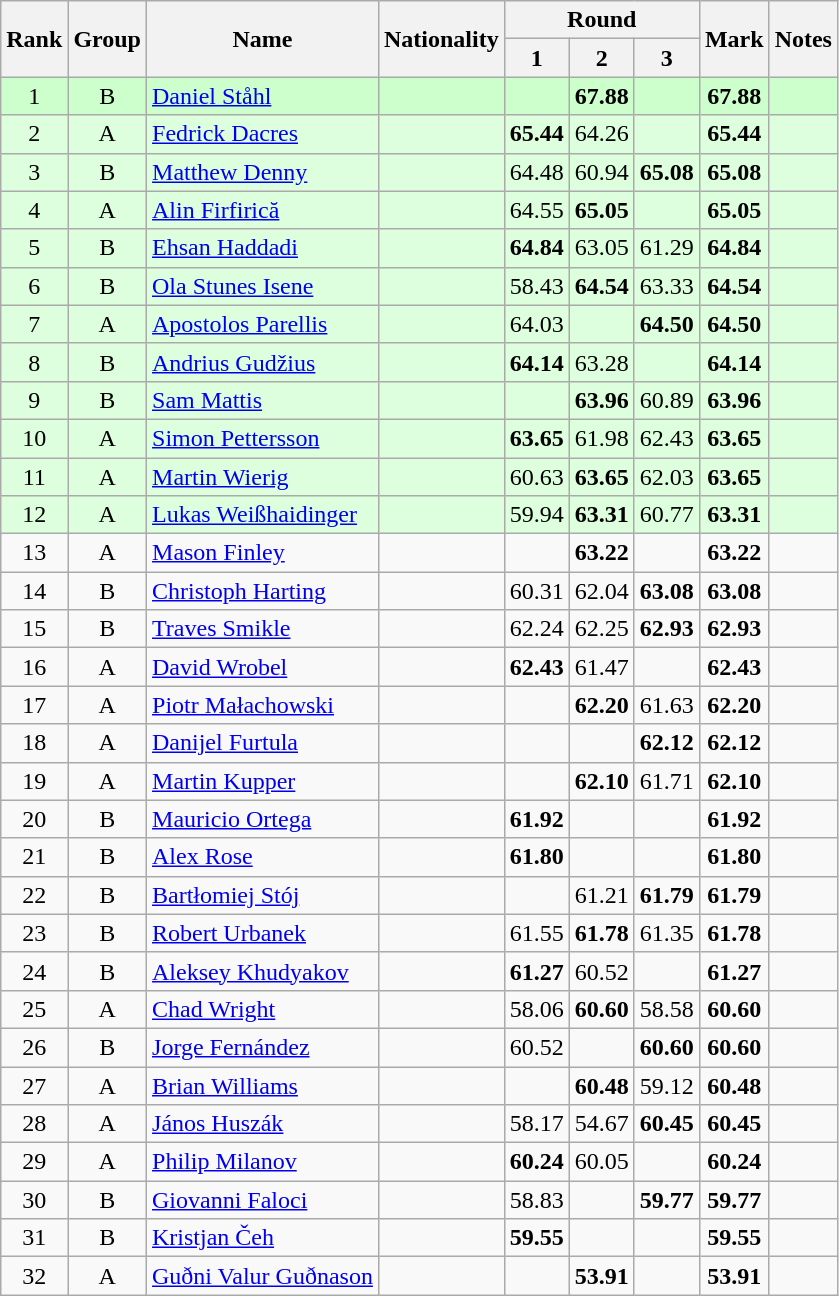<table class="wikitable sortable" style="text-align:center">
<tr>
<th rowspan=2>Rank</th>
<th rowspan=2>Group</th>
<th rowspan=2>Name</th>
<th rowspan=2>Nationality</th>
<th colspan=3>Round</th>
<th rowspan=2>Mark</th>
<th rowspan=2>Notes</th>
</tr>
<tr>
<th>1</th>
<th>2</th>
<th>3</th>
</tr>
<tr bgcolor=ccffcc>
<td>1</td>
<td>B</td>
<td align=left><a href='#'>Daniel Ståhl</a></td>
<td align=left></td>
<td></td>
<td><strong>67.88</strong></td>
<td></td>
<td><strong>67.88</strong></td>
<td></td>
</tr>
<tr bgcolor=ddffdd>
<td>2</td>
<td>A</td>
<td align=left><a href='#'>Fedrick Dacres</a></td>
<td align=left></td>
<td><strong>65.44</strong></td>
<td>64.26</td>
<td></td>
<td><strong>65.44</strong></td>
<td></td>
</tr>
<tr bgcolor=ddffdd>
<td>3</td>
<td>B</td>
<td align=left><a href='#'>Matthew Denny</a></td>
<td align=left></td>
<td>64.48</td>
<td>60.94</td>
<td><strong>65.08</strong></td>
<td><strong>65.08</strong></td>
<td></td>
</tr>
<tr bgcolor=ddffdd>
<td>4</td>
<td>A</td>
<td align=left><a href='#'>Alin Firfirică</a></td>
<td align=left></td>
<td>64.55</td>
<td><strong>65.05</strong></td>
<td></td>
<td><strong>65.05</strong></td>
<td></td>
</tr>
<tr bgcolor=ddffdd>
<td>5</td>
<td>B</td>
<td align=left><a href='#'>Ehsan Haddadi</a></td>
<td align=left></td>
<td><strong>64.84</strong></td>
<td>63.05</td>
<td>61.29</td>
<td><strong>64.84</strong></td>
<td></td>
</tr>
<tr bgcolor=ddffdd>
<td>6</td>
<td>B</td>
<td align=left><a href='#'>Ola Stunes Isene</a></td>
<td align=left></td>
<td>58.43</td>
<td><strong>64.54</strong></td>
<td>63.33</td>
<td><strong>64.54</strong></td>
<td></td>
</tr>
<tr bgcolor=ddffdd>
<td>7</td>
<td>A</td>
<td align=left><a href='#'>Apostolos Parellis</a></td>
<td align=left></td>
<td>64.03</td>
<td></td>
<td><strong>64.50</strong></td>
<td><strong>64.50</strong></td>
<td></td>
</tr>
<tr bgcolor=ddffdd>
<td>8</td>
<td>B</td>
<td align=left><a href='#'>Andrius Gudžius</a></td>
<td align=left></td>
<td><strong>64.14</strong></td>
<td>63.28</td>
<td></td>
<td><strong>64.14</strong></td>
<td></td>
</tr>
<tr bgcolor=ddffdd>
<td>9</td>
<td>B</td>
<td align=left><a href='#'>Sam Mattis</a></td>
<td align=left></td>
<td></td>
<td><strong>63.96</strong></td>
<td>60.89</td>
<td><strong>63.96</strong></td>
<td></td>
</tr>
<tr bgcolor=ddffdd>
<td>10</td>
<td>A</td>
<td align=left><a href='#'>Simon Pettersson</a></td>
<td align=left></td>
<td><strong>63.65</strong></td>
<td>61.98</td>
<td>62.43</td>
<td><strong>63.65</strong></td>
<td></td>
</tr>
<tr bgcolor=ddffdd>
<td>11</td>
<td>A</td>
<td align=left><a href='#'>Martin Wierig</a></td>
<td align=left></td>
<td>60.63</td>
<td><strong>63.65</strong></td>
<td>62.03</td>
<td><strong>63.65</strong></td>
<td></td>
</tr>
<tr bgcolor=ddffdd>
<td>12</td>
<td>A</td>
<td align=left><a href='#'>Lukas Weißhaidinger</a></td>
<td align=left></td>
<td>59.94</td>
<td><strong>63.31</strong></td>
<td>60.77</td>
<td><strong>63.31</strong></td>
<td></td>
</tr>
<tr>
<td>13</td>
<td>A</td>
<td align=left><a href='#'>Mason Finley</a></td>
<td align=left></td>
<td></td>
<td><strong>63.22</strong></td>
<td></td>
<td><strong>63.22</strong></td>
<td></td>
</tr>
<tr>
<td>14</td>
<td>B</td>
<td align=left><a href='#'>Christoph Harting</a></td>
<td align=left></td>
<td>60.31</td>
<td>62.04</td>
<td><strong>63.08</strong></td>
<td><strong>63.08</strong></td>
<td></td>
</tr>
<tr>
<td>15</td>
<td>B</td>
<td align=left><a href='#'>Traves Smikle</a></td>
<td align=left></td>
<td>62.24</td>
<td>62.25</td>
<td><strong>62.93</strong></td>
<td><strong>62.93</strong></td>
<td></td>
</tr>
<tr>
<td>16</td>
<td>A</td>
<td align=left><a href='#'>David Wrobel</a></td>
<td align=left></td>
<td><strong>62.43</strong></td>
<td>61.47</td>
<td></td>
<td><strong>62.43</strong></td>
<td></td>
</tr>
<tr>
<td>17</td>
<td>A</td>
<td align=left><a href='#'>Piotr Małachowski</a></td>
<td align=left></td>
<td></td>
<td><strong>62.20</strong></td>
<td>61.63</td>
<td><strong>62.20</strong></td>
<td></td>
</tr>
<tr>
<td>18</td>
<td>A</td>
<td align=left><a href='#'>Danijel Furtula</a></td>
<td align=left></td>
<td></td>
<td></td>
<td><strong>62.12</strong></td>
<td><strong>62.12</strong></td>
<td></td>
</tr>
<tr>
<td>19</td>
<td>A</td>
<td align=left><a href='#'>Martin Kupper</a></td>
<td align=left></td>
<td></td>
<td><strong>62.10</strong></td>
<td>61.71</td>
<td><strong>62.10</strong></td>
<td></td>
</tr>
<tr>
<td>20</td>
<td>B</td>
<td align=left><a href='#'>Mauricio Ortega</a></td>
<td align=left></td>
<td><strong>61.92</strong></td>
<td></td>
<td></td>
<td><strong>61.92</strong></td>
<td></td>
</tr>
<tr>
<td>21</td>
<td>B</td>
<td align=left><a href='#'>Alex Rose</a></td>
<td align=left></td>
<td><strong>61.80</strong></td>
<td></td>
<td></td>
<td><strong>61.80</strong></td>
<td></td>
</tr>
<tr>
<td>22</td>
<td>B</td>
<td align=left><a href='#'>Bartłomiej Stój</a></td>
<td align=left></td>
<td></td>
<td>61.21</td>
<td><strong>61.79</strong></td>
<td><strong>61.79</strong></td>
<td></td>
</tr>
<tr>
<td>23</td>
<td>B</td>
<td align=left><a href='#'>Robert Urbanek</a></td>
<td align=left></td>
<td>61.55</td>
<td><strong>61.78</strong></td>
<td>61.35</td>
<td><strong>61.78</strong></td>
<td></td>
</tr>
<tr>
<td>24</td>
<td>B</td>
<td align=left><a href='#'>Aleksey Khudyakov</a></td>
<td align=left></td>
<td><strong>61.27</strong></td>
<td>60.52</td>
<td></td>
<td><strong>61.27</strong></td>
<td></td>
</tr>
<tr>
<td>25</td>
<td>A</td>
<td align=left><a href='#'>Chad Wright</a></td>
<td align=left></td>
<td>58.06</td>
<td><strong>60.60</strong></td>
<td>58.58</td>
<td><strong>60.60</strong></td>
<td></td>
</tr>
<tr>
<td>26</td>
<td>B</td>
<td align=left><a href='#'>Jorge Fernández</a></td>
<td align=left></td>
<td>60.52</td>
<td></td>
<td><strong>60.60</strong></td>
<td><strong>60.60</strong></td>
<td></td>
</tr>
<tr>
<td>27</td>
<td>A</td>
<td align=left><a href='#'>Brian Williams</a></td>
<td align=left></td>
<td></td>
<td><strong>60.48</strong></td>
<td>59.12</td>
<td><strong>60.48</strong></td>
<td></td>
</tr>
<tr>
<td>28</td>
<td>A</td>
<td align=left><a href='#'>János Huszák</a></td>
<td align=left></td>
<td>58.17</td>
<td>54.67</td>
<td><strong>60.45</strong></td>
<td><strong>60.45</strong></td>
<td></td>
</tr>
<tr>
<td>29</td>
<td>A</td>
<td align=left><a href='#'>Philip Milanov</a></td>
<td align=left></td>
<td><strong>60.24</strong></td>
<td>60.05</td>
<td></td>
<td><strong>60.24</strong></td>
<td></td>
</tr>
<tr>
<td>30</td>
<td>B</td>
<td align=left><a href='#'>Giovanni Faloci</a></td>
<td align=left></td>
<td>58.83</td>
<td></td>
<td><strong>59.77</strong></td>
<td><strong>59.77</strong></td>
<td></td>
</tr>
<tr>
<td>31</td>
<td>B</td>
<td align=left><a href='#'>Kristjan Čeh</a></td>
<td align=left></td>
<td><strong>59.55</strong></td>
<td></td>
<td></td>
<td><strong>59.55</strong></td>
<td></td>
</tr>
<tr>
<td>32</td>
<td>A</td>
<td align=left><a href='#'>Guðni Valur Guðnason</a></td>
<td align=left></td>
<td></td>
<td><strong>53.91</strong></td>
<td></td>
<td><strong>53.91</strong></td>
<td></td>
</tr>
</table>
